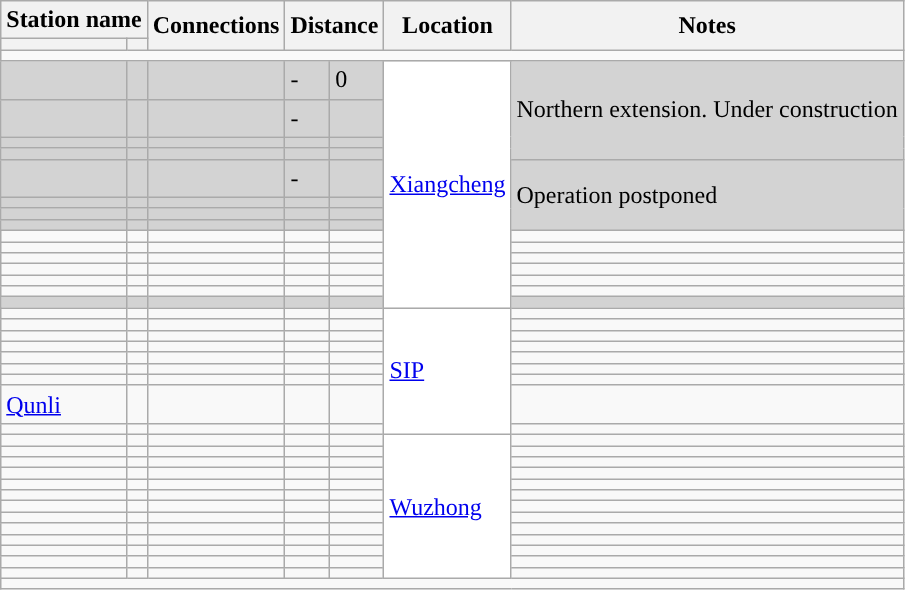<table class="wikitable">
<tr>
<th colspan="2">Station name</th>
<th rowspan="2">Connections</th>
<th colspan="2" rowspan="2">Distance<br></th>
<th rowspan="2">Location</th>
<th rowspan="2">Notes</th>
</tr>
<tr>
<th></th>
<th></th>
</tr>
<tr style="background:#">
<td colspan = "7"></td>
</tr>
<tr bgcolor="lightgrey">
<td></td>
<td></td>
<td></td>
<td>-</td>
<td>0</td>
<td bgcolor="white" rowspan="15"><a href='#'>Xiangcheng</a></td>
<td rowspan="4">Northern extension. Under construction</td>
</tr>
<tr bgcolor="lightgrey">
<td></td>
<td></td>
<td></td>
<td>-</td>
<td></td>
</tr>
<tr bgcolor="lightgrey">
<td></td>
<td></td>
<td></td>
<td></td>
<td></td>
</tr>
<tr bgcolor="lightgrey">
<td></td>
<td></td>
<td></td>
<td></td>
<td></td>
</tr>
<tr bgcolor="lightgrey">
<td></td>
<td></td>
<td></td>
<td>-</td>
<td></td>
<td rowspan="4">Operation postponed</td>
</tr>
<tr bgcolor="lightgrey">
<td></td>
<td></td>
<td></td>
<td></td>
<td></td>
</tr>
<tr bgcolor="lightgrey">
<td></td>
<td></td>
<td> </td>
<td></td>
<td></td>
</tr>
<tr bgcolor="lightgrey">
<td></td>
<td></td>
<td></td>
<td></td>
<td></td>
</tr>
<tr>
<td></td>
<td></td>
<td></td>
<td></td>
<td></td>
<td></td>
</tr>
<tr>
<td></td>
<td></td>
<td></td>
<td></td>
<td></td>
<td></td>
</tr>
<tr>
<td></td>
<td></td>
<td></td>
<td></td>
<td></td>
<td></td>
</tr>
<tr>
<td></td>
<td></td>
<td></td>
<td></td>
<td></td>
<td></td>
</tr>
<tr>
<td></td>
<td></td>
<td></td>
<td></td>
<td></td>
<td></td>
</tr>
<tr>
<td></td>
<td></td>
<td></td>
<td></td>
<td></td>
<td></td>
</tr>
<tr bgcolor="lightgrey">
<td></td>
<td></td>
<td></td>
<td></td>
<td></td>
<td></td>
</tr>
<tr>
<td></td>
<td></td>
<td></td>
<td></td>
<td></td>
<td bgcolor="white" rowspan="9"><a href='#'>SIP</a></td>
<td></td>
</tr>
<tr>
<td></td>
<td></td>
<td></td>
<td></td>
<td></td>
<td></td>
</tr>
<tr>
<td></td>
<td></td>
<td></td>
<td></td>
<td></td>
<td></td>
</tr>
<tr>
<td></td>
<td></td>
<td></td>
<td></td>
<td></td>
<td></td>
</tr>
<tr>
<td></td>
<td></td>
<td></td>
<td></td>
<td></td>
<td></td>
</tr>
<tr>
<td></td>
<td></td>
<td></td>
<td></td>
<td></td>
<td></td>
</tr>
<tr>
<td></td>
<td></td>
<td></td>
<td></td>
<td></td>
<td></td>
</tr>
<tr>
<td><a href='#'>Qunli</a></td>
<td></td>
<td></td>
<td></td>
<td></td>
<td></td>
</tr>
<tr>
<td></td>
<td></td>
<td></td>
<td></td>
<td></td>
<td></td>
</tr>
<tr>
<td></td>
<td></td>
<td></td>
<td></td>
<td></td>
<td bgcolor="white" rowspan="13"><a href='#'>Wuzhong</a></td>
<td></td>
</tr>
<tr>
<td></td>
<td></td>
<td></td>
<td></td>
<td></td>
<td></td>
</tr>
<tr>
<td></td>
<td></td>
<td></td>
<td></td>
<td></td>
<td></td>
</tr>
<tr>
<td></td>
<td></td>
<td></td>
<td></td>
<td></td>
<td></td>
</tr>
<tr>
<td></td>
<td></td>
<td></td>
<td></td>
<td></td>
<td></td>
</tr>
<tr>
<td></td>
<td></td>
<td></td>
<td></td>
<td></td>
<td></td>
</tr>
<tr>
<td></td>
<td></td>
<td></td>
<td></td>
<td></td>
<td></td>
</tr>
<tr>
<td></td>
<td></td>
<td></td>
<td></td>
<td></td>
<td></td>
</tr>
<tr>
<td></td>
<td></td>
<td></td>
<td></td>
<td></td>
<td></td>
</tr>
<tr>
<td></td>
<td></td>
<td></td>
<td></td>
<td></td>
<td></td>
</tr>
<tr>
<td></td>
<td></td>
<td></td>
<td></td>
<td></td>
<td></td>
</tr>
<tr>
<td></td>
<td></td>
<td></td>
<td></td>
<td></td>
<td></td>
</tr>
<tr>
<td></td>
<td></td>
<td></td>
<td></td>
<td></td>
<td></td>
</tr>
<tr style="background:#">
<td colspan ="7"></td>
</tr>
</table>
